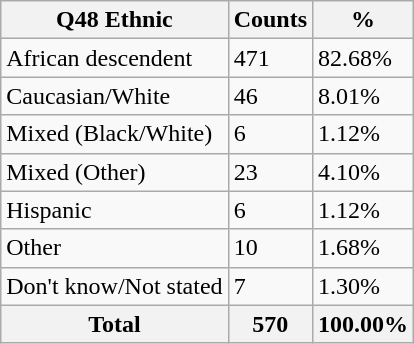<table class="wikitable sortable">
<tr>
<th>Q48 Ethnic</th>
<th>Counts</th>
<th>%</th>
</tr>
<tr>
<td>African descendent</td>
<td>471</td>
<td>82.68%</td>
</tr>
<tr>
<td>Caucasian/White</td>
<td>46</td>
<td>8.01%</td>
</tr>
<tr>
<td>Mixed (Black/White)</td>
<td>6</td>
<td>1.12%</td>
</tr>
<tr>
<td>Mixed (Other)</td>
<td>23</td>
<td>4.10%</td>
</tr>
<tr>
<td>Hispanic</td>
<td>6</td>
<td>1.12%</td>
</tr>
<tr>
<td>Other</td>
<td>10</td>
<td>1.68%</td>
</tr>
<tr>
<td>Don't know/Not stated</td>
<td>7</td>
<td>1.30%</td>
</tr>
<tr>
<th>Total</th>
<th>570</th>
<th>100.00%</th>
</tr>
</table>
